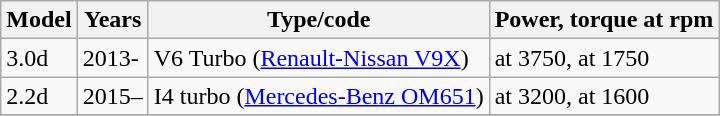<table class="wikitable sortable">
<tr>
<th>Model</th>
<th>Years</th>
<th>Type/code</th>
<th>Power, torque at rpm</th>
</tr>
<tr>
<td>3.0d</td>
<td>2013-</td>
<td> V6 Turbo (<a href='#'>Renault-Nissan V9X</a>)</td>
<td> at 3750,  at 1750</td>
</tr>
<tr>
<td>2.2d</td>
<td>2015–</td>
<td> I4 turbo (<a href='#'>Mercedes-Benz OM651</a>)</td>
<td> at 3200,  at 1600</td>
</tr>
<tr>
</tr>
</table>
